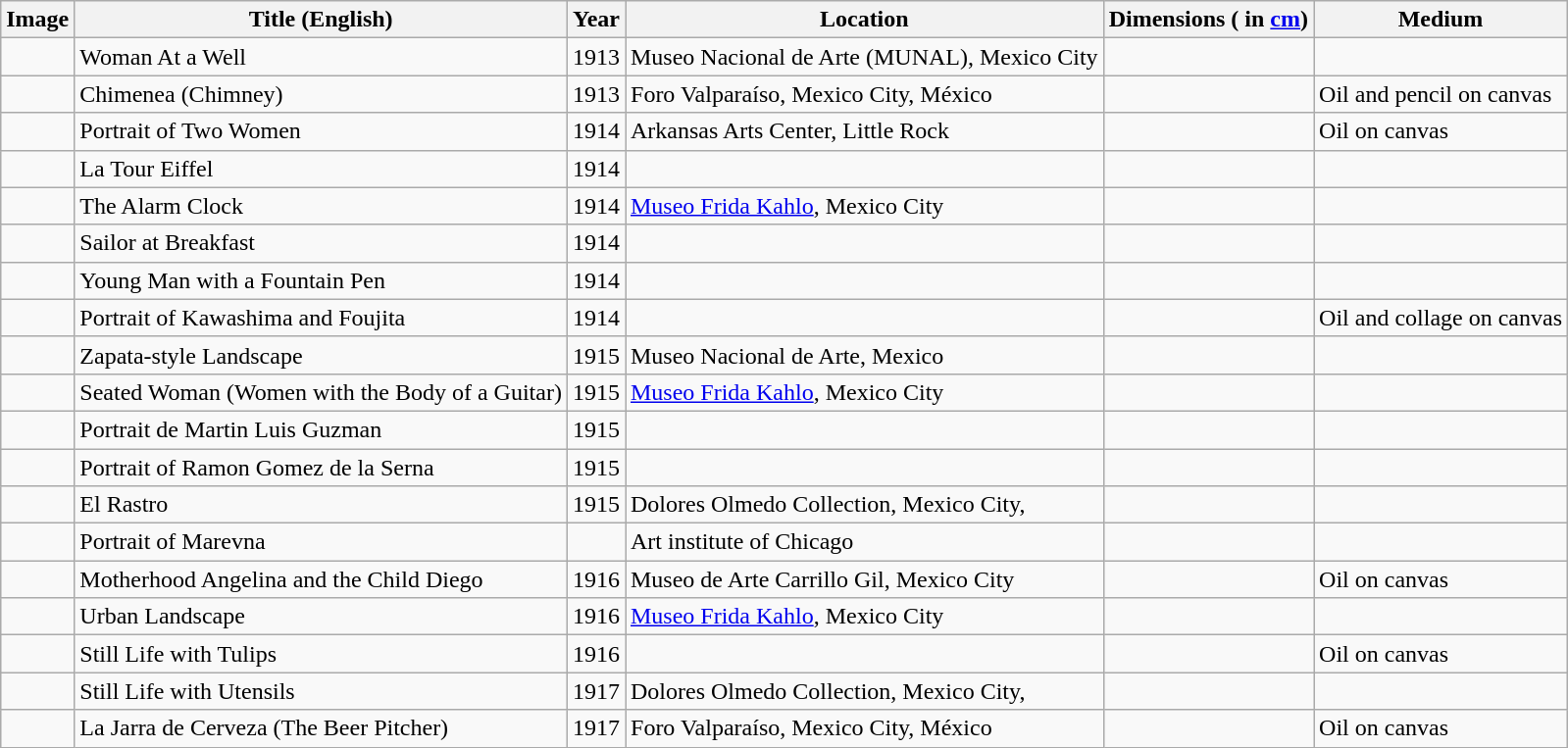<table class="wikitable sortable">
<tr>
<th>Image</th>
<th>Title (English)</th>
<th>Year</th>
<th>Location</th>
<th>Dimensions ( in <a href='#'>cm</a>)</th>
<th>Medium</th>
</tr>
<tr>
<td></td>
<td>Woman At a Well</td>
<td>1913</td>
<td>Museo Nacional de Arte (MUNAL), Mexico City</td>
<td></td>
<td></td>
</tr>
<tr>
<td></td>
<td>Chimenea (Chimney)</td>
<td>1913</td>
<td>Foro Valparaíso, Mexico City, México</td>
<td></td>
<td>Oil and pencil on canvas</td>
</tr>
<tr>
<td></td>
<td>Portrait of Two Women</td>
<td>1914</td>
<td>Arkansas Arts Center, Little Rock</td>
<td></td>
<td>Oil on canvas</td>
</tr>
<tr>
<td></td>
<td>La Tour Eiffel</td>
<td>1914</td>
<td></td>
<td></td>
<td></td>
</tr>
<tr>
<td></td>
<td>The Alarm Clock</td>
<td>1914</td>
<td><a href='#'>Museo Frida Kahlo</a>, Mexico City</td>
<td></td>
<td></td>
</tr>
<tr>
<td></td>
<td>Sailor at Breakfast</td>
<td>1914</td>
<td></td>
<td></td>
<td></td>
</tr>
<tr>
<td></td>
<td>Young Man with a Fountain Pen</td>
<td>1914</td>
<td></td>
<td></td>
<td></td>
</tr>
<tr>
<td></td>
<td>Portrait of Kawashima and Foujita</td>
<td>1914</td>
<td></td>
<td></td>
<td>Oil and collage on canvas</td>
</tr>
<tr>
<td></td>
<td>Zapata-style Landscape</td>
<td>1915</td>
<td>Museo Nacional de Arte, Mexico</td>
<td></td>
<td></td>
</tr>
<tr>
<td></td>
<td>Seated Woman (Women with the Body of a Guitar)</td>
<td>1915</td>
<td><a href='#'>Museo Frida Kahlo</a>, Mexico City</td>
<td></td>
<td></td>
</tr>
<tr>
<td></td>
<td>Portrait de Martin Luis Guzman</td>
<td>1915</td>
<td></td>
<td></td>
<td></td>
</tr>
<tr>
<td></td>
<td>Portrait of Ramon Gomez de la Serna</td>
<td>1915</td>
<td></td>
<td></td>
<td></td>
</tr>
<tr>
<td></td>
<td>El Rastro</td>
<td>1915</td>
<td>Dolores Olmedo Collection, Mexico City,</td>
<td></td>
<td></td>
</tr>
<tr>
<td></td>
<td>Portrait of Marevna</td>
<td></td>
<td>Art institute of Chicago</td>
<td></td>
<td></td>
</tr>
<tr>
<td></td>
<td>Motherhood Angelina and the Child Diego</td>
<td>1916</td>
<td>Museo de Arte Carrillo Gil, Mexico City</td>
<td></td>
<td>Oil on canvas</td>
</tr>
<tr>
<td></td>
<td>Urban Landscape</td>
<td>1916</td>
<td><a href='#'>Museo Frida Kahlo</a>, Mexico City</td>
<td></td>
<td></td>
</tr>
<tr>
<td></td>
<td>Still Life with Tulips</td>
<td>1916</td>
<td></td>
<td></td>
<td>Oil on canvas</td>
</tr>
<tr>
<td></td>
<td>Still Life with Utensils</td>
<td>1917</td>
<td>Dolores Olmedo Collection, Mexico City,</td>
<td></td>
<td></td>
</tr>
<tr>
<td></td>
<td>La Jarra de Cerveza (The Beer Pitcher)</td>
<td>1917</td>
<td>Foro Valparaíso, Mexico City, México</td>
<td></td>
<td>Oil on canvas</td>
</tr>
</table>
